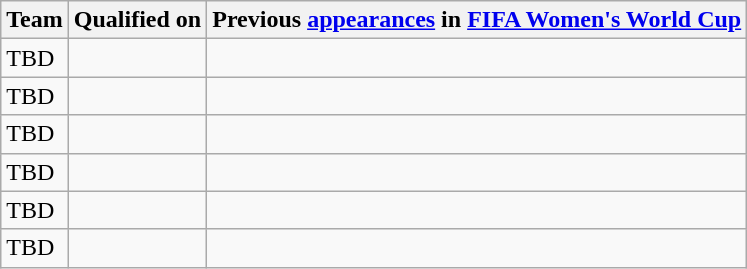<table class="wikitable sortable">
<tr>
<th>Team</th>
<th>Qualified on</th>
<th data-sort-type="number">Previous <a href='#'>appearances</a> in <a href='#'>FIFA Women's World Cup</a></th>
</tr>
<tr>
<td>TBD</td>
<td></td>
<td></td>
</tr>
<tr>
<td>TBD</td>
<td></td>
<td></td>
</tr>
<tr>
<td>TBD</td>
<td></td>
<td></td>
</tr>
<tr>
<td>TBD</td>
<td></td>
<td></td>
</tr>
<tr>
<td>TBD</td>
<td></td>
<td></td>
</tr>
<tr>
<td>TBD</td>
<td></td>
<td></td>
</tr>
</table>
